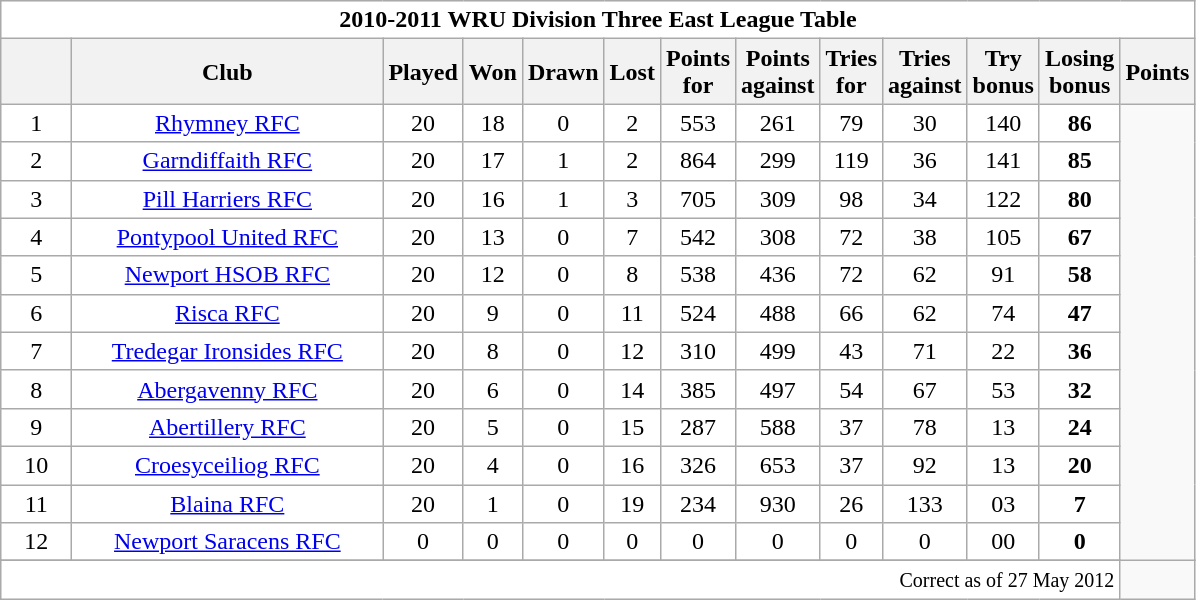<table class="wikitable" style="float:left; margin-right:15px; text-align: center;">
<tr>
<td colspan="13" bgcolor="#FFFFFF" cellpadding="0" cellspacing="0"><strong>2010-2011 WRU Division Three East League Table</strong></td>
</tr>
<tr>
<th bgcolor="#efefef" width="40"></th>
<th bgcolor="#efefef" width="200">Club</th>
<th bgcolor="#efefef" width="20">Played</th>
<th bgcolor="#efefef" width="20">Won</th>
<th bgcolor="#efefef" width="20">Drawn</th>
<th bgcolor="#efefef" width="20">Lost</th>
<th bgcolor="#efefef" width="20">Points for</th>
<th bgcolor="#efefef" width="20">Points against</th>
<th bgcolor="#efefef" width="20">Tries for</th>
<th bgcolor="#efefef" width="20">Tries against</th>
<th bgcolor="#efefef" width="20">Try bonus</th>
<th bgcolor="#efefef" width="20">Losing bonus</th>
<th bgcolor="#efefef" width="20">Points</th>
</tr>
<tr bgcolor=#ffffff align=center>
<td>1</td>
<td><a href='#'>Rhymney RFC</a></td>
<td>20</td>
<td>18</td>
<td>0</td>
<td>2</td>
<td>553</td>
<td>261</td>
<td>79</td>
<td>30</td>
<td>140</td>
<td><strong>86</strong></td>
</tr>
<tr bgcolor=#ffffff align=center>
<td>2</td>
<td><a href='#'>Garndiffaith RFC</a></td>
<td>20</td>
<td>17</td>
<td>1</td>
<td>2</td>
<td>864</td>
<td>299</td>
<td>119</td>
<td>36</td>
<td>141</td>
<td><strong>85</strong></td>
</tr>
<tr bgcolor=#ffffff align=center>
<td>3</td>
<td><a href='#'>Pill Harriers RFC</a></td>
<td>20</td>
<td>16</td>
<td>1</td>
<td>3</td>
<td>705</td>
<td>309</td>
<td>98</td>
<td>34</td>
<td>122</td>
<td><strong>80</strong></td>
</tr>
<tr bgcolor=#ffffff align=center>
<td>4</td>
<td><a href='#'>Pontypool United RFC</a></td>
<td>20</td>
<td>13</td>
<td>0</td>
<td>7</td>
<td>542</td>
<td>308</td>
<td>72</td>
<td>38</td>
<td>105</td>
<td><strong>67</strong></td>
</tr>
<tr bgcolor=#ffffff align=center>
<td>5</td>
<td><a href='#'>Newport HSOB RFC</a></td>
<td>20</td>
<td>12</td>
<td>0</td>
<td>8</td>
<td>538</td>
<td>436</td>
<td>72</td>
<td>62</td>
<td>91</td>
<td><strong>58</strong></td>
</tr>
<tr bgcolor=#ffffff align=center>
<td>6</td>
<td><a href='#'>Risca RFC</a></td>
<td>20</td>
<td>9</td>
<td>0</td>
<td>11</td>
<td>524</td>
<td>488</td>
<td>66</td>
<td>62</td>
<td>74</td>
<td><strong>47</strong></td>
</tr>
<tr bgcolor=#ffffff align=center>
<td>7</td>
<td><a href='#'>Tredegar Ironsides RFC</a></td>
<td>20</td>
<td>8</td>
<td>0</td>
<td>12</td>
<td>310</td>
<td>499</td>
<td>43</td>
<td>71</td>
<td>22</td>
<td><strong>36</strong></td>
</tr>
<tr bgcolor=#ffffff align=center>
<td>8</td>
<td><a href='#'>Abergavenny RFC</a></td>
<td>20</td>
<td>6</td>
<td>0</td>
<td>14</td>
<td>385</td>
<td>497</td>
<td>54</td>
<td>67</td>
<td>53</td>
<td><strong>32</strong></td>
</tr>
<tr bgcolor=#ffffff align=center>
<td>9</td>
<td><a href='#'>Abertillery RFC</a></td>
<td>20</td>
<td>5</td>
<td>0</td>
<td>15</td>
<td>287</td>
<td>588</td>
<td>37</td>
<td>78</td>
<td>13</td>
<td><strong>24</strong></td>
</tr>
<tr bgcolor=#ffffff align=center>
<td>10</td>
<td><a href='#'>Croesyceiliog RFC</a></td>
<td>20</td>
<td>4</td>
<td>0</td>
<td>16</td>
<td>326</td>
<td>653</td>
<td>37</td>
<td>92</td>
<td>13</td>
<td><strong>20</strong></td>
</tr>
<tr bgcolor=#ffffff align=center>
<td>11</td>
<td><a href='#'>Blaina RFC</a></td>
<td>20</td>
<td>1</td>
<td>0</td>
<td>19</td>
<td>234</td>
<td>930</td>
<td>26</td>
<td>133</td>
<td>03</td>
<td><strong>7</strong></td>
</tr>
<tr bgcolor=#ffffff align=center>
<td>12</td>
<td><a href='#'>Newport Saracens RFC</a></td>
<td>0</td>
<td>0</td>
<td>0</td>
<td>0</td>
<td>0</td>
<td>0</td>
<td>0</td>
<td>0</td>
<td>00</td>
<td><strong>0</strong></td>
</tr>
<tr bgcolor=#ffffff align=center>
</tr>
<tr>
<td colspan="12" align="right" bgcolor="#FFFFFF" cellpadding="0" cellspacing="0"><small>Correct as of 27 May 2012</small></td>
<td></td>
</tr>
</table>
